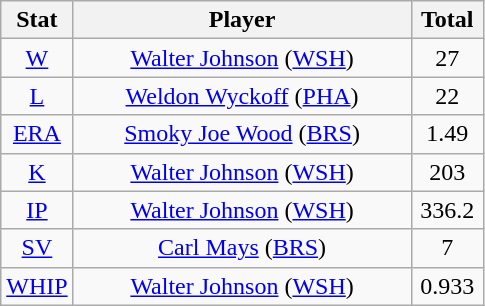<table class="wikitable" style="text-align:center;">
<tr>
<th style="width:15%;">Stat</th>
<th>Player</th>
<th style="width:15%;">Total</th>
</tr>
<tr>
<td><a href='#'>W</a></td>
<td><a href='#'>Walter Johnson</a> (<a href='#'>WSH</a>)</td>
<td>27</td>
</tr>
<tr>
<td><a href='#'>L</a></td>
<td><a href='#'>Weldon Wyckoff</a> (<a href='#'>PHA</a>)</td>
<td>22</td>
</tr>
<tr>
<td><a href='#'>ERA</a></td>
<td><a href='#'>Smoky Joe Wood</a> (<a href='#'>BRS</a>)</td>
<td>1.49</td>
</tr>
<tr>
<td><a href='#'>K</a></td>
<td><a href='#'>Walter Johnson</a> (<a href='#'>WSH</a>)</td>
<td>203</td>
</tr>
<tr>
<td><a href='#'>IP</a></td>
<td><a href='#'>Walter Johnson</a> (<a href='#'>WSH</a>)</td>
<td>336.2</td>
</tr>
<tr>
<td><a href='#'>SV</a></td>
<td><a href='#'>Carl Mays</a> (<a href='#'>BRS</a>)</td>
<td>7</td>
</tr>
<tr>
<td><a href='#'>WHIP</a></td>
<td><a href='#'>Walter Johnson</a> (<a href='#'>WSH</a>)</td>
<td>0.933</td>
</tr>
</table>
